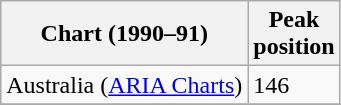<table class="wikitable">
<tr>
<th>Chart (1990–91)</th>
<th>Peak<br>position</th>
</tr>
<tr>
<td>Australia (<a href='#'>ARIA Charts</a>)</td>
<td>146</td>
</tr>
<tr>
</tr>
</table>
